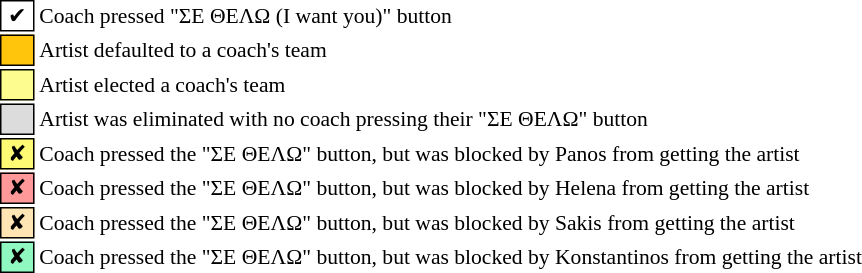<table class="toccolours" style="font-size: 90%; white-space: nowrap">
<tr>
<td style="background:white; border:1px solid black"> ✔ </td>
<td>Coach pressed "ΣΕ ΘΕΛΩ (I want you)" button</td>
</tr>
<tr>
<td style="background:#ffc40c; border:1px solid black">    </td>
<td>Artist defaulted to a coach's team</td>
</tr>
<tr>
<td style="background:#fdfc8f; border:1px solid black">    </td>
<td>Artist elected a coach's team</td>
</tr>
<tr>
<td style="background:#dcdcdc; border:1px solid black">    </td>
<td>Artist was eliminated with no coach pressing their "ΣΕ ΘΕΛΩ" button</td>
</tr>
<tr>
<td style="background:#fffa73; border:1px solid black"> ✘ </td>
<td>Coach pressed the "ΣΕ ΘΕΛΩ" button, but was blocked by Panos from getting the artist</td>
</tr>
<tr>
<td style="background:#f99; border:1px solid black"> ✘ </td>
<td>Coach pressed the "ΣΕ ΘΕΛΩ" button, but was blocked by Helena from getting the artist</td>
</tr>
<tr>
<td style="background:#ffe5b4; border:1px solid black"> ✘ </td>
<td>Coach pressed the "ΣΕ ΘΕΛΩ" button, but was blocked by Sakis from getting the artist</td>
</tr>
<tr>
<td style="background:#8ff7c0; border:1px solid black"> ✘ </td>
<td>Coach pressed the "ΣΕ ΘΕΛΩ" button, but was blocked by Konstantinos from getting the artist</td>
</tr>
</table>
